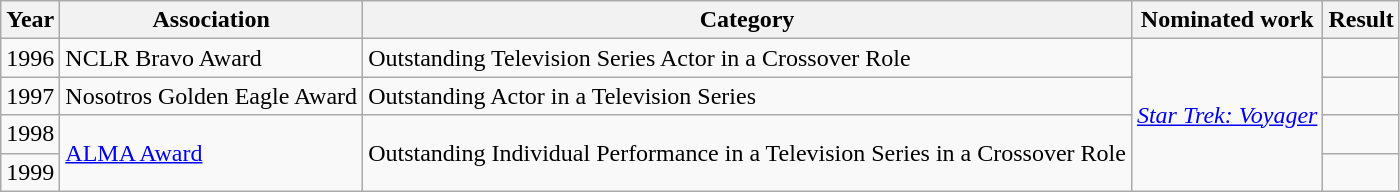<table class="wikitable plainrowheaders sortable">
<tr>
<th>Year</th>
<th>Association</th>
<th>Category</th>
<th>Nominated work</th>
<th>Result</th>
</tr>
<tr>
<td>1996</td>
<td>NCLR Bravo Award</td>
<td>Outstanding Television Series Actor in a Crossover Role</td>
<td rowspan=4><em><a href='#'>Star Trek: Voyager</a></em></td>
<td></td>
</tr>
<tr>
<td>1997</td>
<td>Nosotros Golden Eagle Award</td>
<td>Outstanding Actor in a Television Series</td>
<td></td>
</tr>
<tr>
<td>1998</td>
<td rowspan=2><a href='#'>ALMA Award</a></td>
<td rowspan=2>Outstanding Individual Performance in a Television Series in a Crossover Role</td>
<td></td>
</tr>
<tr>
<td>1999</td>
<td></td>
</tr>
</table>
